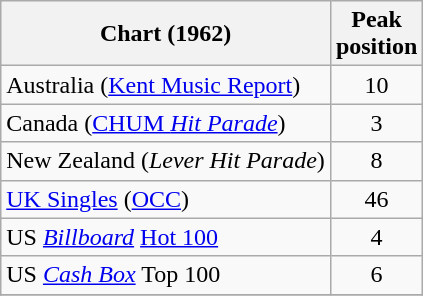<table class="wikitable sortable">
<tr>
<th>Chart (1962)</th>
<th>Peak<br>position</th>
</tr>
<tr>
<td>Australia (<a href='#'>Kent Music Report</a>)</td>
<td style="text-align:center;">10</td>
</tr>
<tr>
<td>Canada (<a href='#'>CHUM <em>Hit Parade</em></a>)</td>
<td style="text-align:center;">3</td>
</tr>
<tr>
<td>New Zealand (<em>Lever Hit Parade</em>)</td>
<td style="text-align:center;">8</td>
</tr>
<tr>
<td><a href='#'>UK Singles</a> (<a href='#'>OCC</a>)</td>
<td style="text-align:center;">46</td>
</tr>
<tr>
<td>US <em><a href='#'>Billboard</a></em> <a href='#'>Hot 100</a></td>
<td style="text-align:center;">4</td>
</tr>
<tr>
<td>US <a href='#'><em>Cash Box</em></a> Top 100</td>
<td align="center">6</td>
</tr>
<tr>
</tr>
</table>
